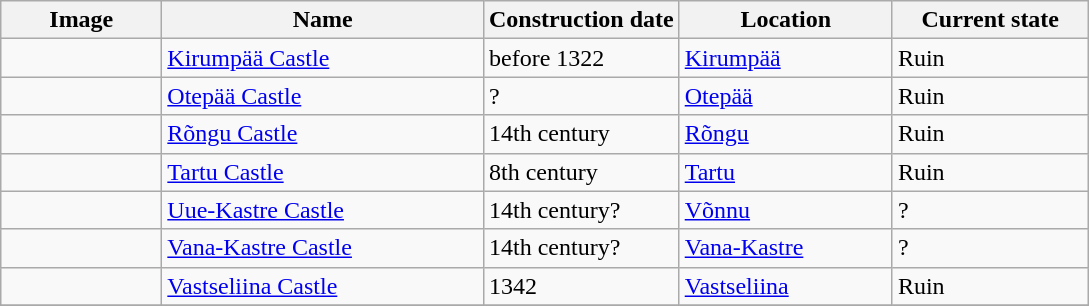<table class="sortable wikitable">
<tr valign=bottom>
<th width=100px>Image</th>
<th width=>Name</th>
<th width=18%>Construction  date</th>
<th width=>Location</th>
<th width=18%>Current state</th>
</tr>
<tr>
<td></td>
<td><a href='#'>Kirumpää Castle</a></td>
<td data-sort-value="1322">before 1322</td>
<td><a href='#'>Kirumpää</a></td>
<td>Ruin</td>
</tr>
<tr>
<td></td>
<td><a href='#'>Otepää Castle</a></td>
<td data-sort-value="9999">?</td>
<td><a href='#'>Otepää</a></td>
<td>Ruin</td>
</tr>
<tr>
<td></td>
<td><a href='#'>Rõngu Castle</a></td>
<td data-sort-value="1400">14th century</td>
<td><a href='#'>Rõngu</a></td>
<td>Ruin</td>
</tr>
<tr>
<td></td>
<td><a href='#'>Tartu Castle</a></td>
<td data-sort-value="800">8th century</td>
<td><a href='#'>Tartu</a></td>
<td>Ruin</td>
</tr>
<tr>
<td></td>
<td><a href='#'>Uue-Kastre Castle</a></td>
<td data-sort-value="1400">14th century?</td>
<td><a href='#'>Võnnu</a></td>
<td>?</td>
</tr>
<tr>
<td></td>
<td><a href='#'>Vana-Kastre Castle</a></td>
<td data-sort-value="1400">14th century?</td>
<td><a href='#'>Vana-Kastre</a></td>
<td>?</td>
</tr>
<tr>
<td></td>
<td><a href='#'>Vastseliina Castle</a></td>
<td>1342</td>
<td><a href='#'>Vastseliina</a></td>
<td>Ruin</td>
</tr>
<tr>
</tr>
</table>
